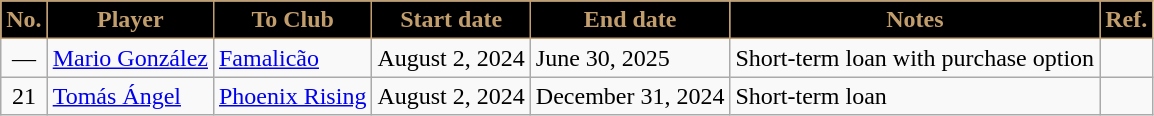<table class="wikitable sortable">
<tr>
<th style="background:#000000; color:#C39E6D; border:1px solid #C39E6D;">No.</th>
<th style="background:#000000; color:#C39E6D; border:1px solid #C39E6D;">Player</th>
<th style="background:#000000; color:#C39E6D; border:1px solid #C39E6D;">To Club</th>
<th style="background:#000000; color:#C39E6D; border:1px solid #C39E6D;">Start date</th>
<th style="background:#000000; color:#C39E6D; border:1px solid #C39E6D;">End date</th>
<th style="background:#000000; color:#C39E6D; border:1px solid #C39E6D;">Notes</th>
<th style="background:#000000; color:#C39E6D; border:1px solid #C39E6D;">Ref.</th>
</tr>
<tr>
<td style="text-align:center;">—</td>
<td style="text-align:left;"> <a href='#'>Mario González</a></td>
<td style="text-align:left;"> <a href='#'>Famalicão</a></td>
<td>August 2, 2024</td>
<td>June 30, 2025</td>
<td>Short-term loan with purchase option</td>
<td></td>
</tr>
<tr>
<td style="text-align:center;">21</td>
<td style="text-align:left;"> <a href='#'>Tomás Ángel</a></td>
<td style="text-align:left;"> <a href='#'>Phoenix Rising</a></td>
<td>August 2, 2024</td>
<td>December 31, 2024</td>
<td>Short-term loan</td>
<td></td>
</tr>
</table>
